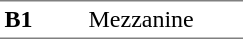<table border=0 cellspacing=0 cellpadding=3>
<tr>
<td style="border-bottom:solid 1px gray;border-top:solid 1px gray;" width=50 valign=top><strong>B1</strong></td>
<td style="border-top:solid 1px gray;border-bottom:solid 1px gray;" width=100 valign=top>Mezzanine</td>
</tr>
</table>
